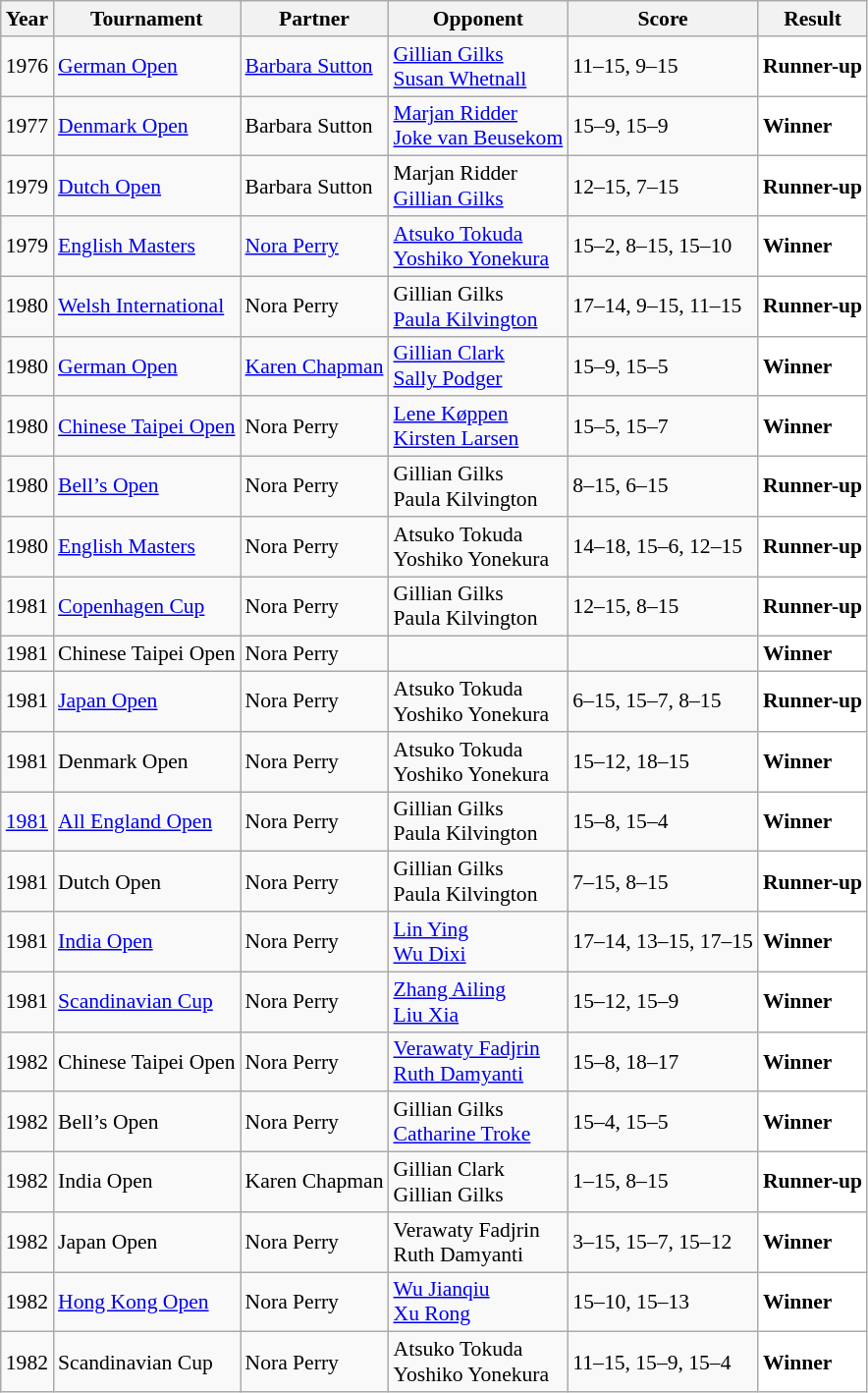<table class="sortable wikitable" style="font-size: 90%;">
<tr>
<th>Year</th>
<th>Tournament</th>
<th>Partner</th>
<th>Opponent</th>
<th>Score</th>
<th>Result</th>
</tr>
<tr>
<td align="center">1976</td>
<td align="left"><a href='#'>German Open</a></td>
<td align="left"> <a href='#'>Barbara Sutton</a></td>
<td align="left"> <a href='#'>Gillian Gilks</a><br> <a href='#'>Susan Whetnall</a></td>
<td align="left">11–15, 9–15</td>
<td style="text-align:left; background:white"> <strong>Runner-up</strong></td>
</tr>
<tr>
<td align="center">1977</td>
<td align="left"><a href='#'>Denmark Open</a></td>
<td align="left"> Barbara Sutton</td>
<td align="left"> <a href='#'>Marjan Ridder</a><br> <a href='#'>Joke van Beusekom</a></td>
<td align="left">15–9, 15–9</td>
<td style="text-align:left; background: white"> <strong>Winner</strong></td>
</tr>
<tr>
<td align="center">1979</td>
<td align="left"><a href='#'>Dutch Open</a></td>
<td align="left"> Barbara Sutton</td>
<td align="left"> Marjan Ridder<br> <a href='#'>Gillian Gilks</a></td>
<td align="left">12–15, 7–15</td>
<td style="text-align:left; background:white"> <strong>Runner-up</strong></td>
</tr>
<tr>
<td align="center">1979</td>
<td align="left"><a href='#'>English Masters</a></td>
<td align="left"> <a href='#'>Nora Perry</a></td>
<td align="left"> <a href='#'>Atsuko Tokuda</a><br> <a href='#'>Yoshiko Yonekura</a></td>
<td align="left">15–2, 8–15, 15–10</td>
<td style="text-align:left; background: white"> <strong>Winner</strong></td>
</tr>
<tr>
<td align="center">1980</td>
<td align="left"><a href='#'>Welsh International</a></td>
<td align="left"> Nora Perry</td>
<td align="left"> Gillian Gilks<br> <a href='#'>Paula Kilvington</a></td>
<td align="left">17–14, 9–15, 11–15</td>
<td style="text-align:left; background:white"> <strong>Runner-up</strong></td>
</tr>
<tr>
<td align="center">1980</td>
<td align="left"><a href='#'>German Open</a></td>
<td align="left"> <a href='#'>Karen Chapman</a></td>
<td align="left"> <a href='#'>Gillian Clark</a><br> <a href='#'>Sally Podger</a></td>
<td align="left">15–9, 15–5</td>
<td style="text-align:left; background:white"> <strong>Winner</strong></td>
</tr>
<tr>
<td align="center">1980</td>
<td align="left"><a href='#'>Chinese Taipei Open</a></td>
<td align="left"> Nora Perry</td>
<td align="left"> <a href='#'>Lene Køppen</a><br> <a href='#'>Kirsten Larsen</a></td>
<td align="left">15–5, 15–7</td>
<td style="text-align:left; background:white"> <strong>Winner</strong></td>
</tr>
<tr>
<td align="center">1980</td>
<td align="left"><a href='#'>Bell’s Open</a></td>
<td align="left"> Nora Perry</td>
<td align="left"> Gillian Gilks<br> Paula Kilvington</td>
<td align="left">8–15, 6–15</td>
<td style="text-align:left; background:white"> <strong>Runner-up</strong></td>
</tr>
<tr>
<td align="center">1980</td>
<td align="left"><a href='#'>English Masters</a></td>
<td align="left"> Nora Perry</td>
<td align="left"> Atsuko Tokuda<br> Yoshiko Yonekura</td>
<td align="left">14–18, 15–6, 12–15</td>
<td style="text-align:left; background: white"> <strong>Runner-up</strong></td>
</tr>
<tr>
<td align="center">1981</td>
<td align="left"><a href='#'>Copenhagen Cup</a></td>
<td align="left"> Nora Perry</td>
<td align="left"> Gillian Gilks<br> Paula Kilvington</td>
<td align="left">12–15, 8–15</td>
<td style="text-align:left; background:white"> <strong>Runner-up</strong></td>
</tr>
<tr>
<td align="center">1981</td>
<td align="left">Chinese Taipei Open</td>
<td align="left"> Nora Perry</td>
<td align="left"> <br></td>
<td align="left"></td>
<td style="text-align:left; background:white"> <strong>Winner</strong></td>
</tr>
<tr>
<td align="center">1981</td>
<td align="left"><a href='#'>Japan Open</a></td>
<td align="left"> Nora Perry</td>
<td align="left"> Atsuko Tokuda<br> Yoshiko Yonekura</td>
<td align="left">6–15, 15–7, 8–15</td>
<td style="text-align:left; background: white"> <strong>Runner-up</strong></td>
</tr>
<tr>
<td align="center">1981</td>
<td align="left">Denmark Open</td>
<td align="left"> Nora Perry</td>
<td align="left"> Atsuko Tokuda<br> Yoshiko Yonekura</td>
<td align="left">15–12, 18–15</td>
<td style="text-align:left; background: white"> <strong>Winner</strong></td>
</tr>
<tr>
<td align="center"><a href='#'>1981</a></td>
<td align="left"><a href='#'>All England Open</a></td>
<td align="left"> Nora Perry</td>
<td align="left"> Gillian Gilks<br> Paula Kilvington</td>
<td align="left">15–8, 15–4</td>
<td style="text-align:left; background:white"> <strong>Winner</strong></td>
</tr>
<tr>
<td align="center">1981</td>
<td align="left">Dutch Open</td>
<td align="left"> Nora Perry</td>
<td align="left"> Gillian Gilks<br> Paula Kilvington</td>
<td align="left">7–15, 8–15</td>
<td style="text-align:left; background:white"> <strong>Runner-up</strong></td>
</tr>
<tr>
<td align="center">1981</td>
<td align="left"><a href='#'>India Open</a></td>
<td align="left"> Nora Perry</td>
<td align="left"> <a href='#'>Lin Ying</a> <br>  <a href='#'>Wu Dixi</a></td>
<td align="left">17–14, 13–15, 17–15</td>
<td style="text-align:left; background:white"> <strong>Winner</strong></td>
</tr>
<tr>
<td align="center">1981</td>
<td align="left"><a href='#'>Scandinavian Cup</a></td>
<td align="left"> Nora Perry</td>
<td align="left"> <a href='#'>Zhang Ailing</a> <br>  <a href='#'>Liu Xia</a></td>
<td align="left">15–12, 15–9</td>
<td style="text-align:left; background:white"> <strong>Winner</strong></td>
</tr>
<tr>
<td align="center">1982</td>
<td align="left">Chinese Taipei Open</td>
<td align="left"> Nora Perry</td>
<td align="left"> <a href='#'>Verawaty Fadjrin</a> <br>  <a href='#'>Ruth Damyanti</a></td>
<td align="left">15–8, 18–17</td>
<td style="text-align:left; background:white"> <strong>Winner</strong></td>
</tr>
<tr>
<td align="center">1982</td>
<td align="left">Bell’s Open</td>
<td align="left"> Nora Perry</td>
<td align="left"> Gillian Gilks<br> <a href='#'>Catharine Troke</a></td>
<td align="left">15–4, 15–5</td>
<td style="text-align:left; background:white"> <strong>Winner</strong></td>
</tr>
<tr>
<td align="center">1982</td>
<td align="left">India Open</td>
<td align="left"> Karen Chapman</td>
<td align="left"> Gillian Clark<br> Gillian Gilks</td>
<td align="left">1–15, 8–15</td>
<td style="text-align:left; background: white"> <strong>Runner-up</strong></td>
</tr>
<tr>
<td align="center">1982</td>
<td align="left">Japan Open</td>
<td align="left"> Nora Perry</td>
<td align="left"> Verawaty Fadjrin <br>  Ruth Damyanti</td>
<td align="left">3–15, 15–7, 15–12</td>
<td style="text-align:left; background:white"> <strong>Winner</strong></td>
</tr>
<tr>
<td align="center">1982</td>
<td align="left"><a href='#'>Hong Kong Open</a></td>
<td align="left"> Nora Perry</td>
<td align="left"> <a href='#'>Wu Jianqiu</a> <br>  <a href='#'>Xu Rong</a></td>
<td align="left">15–10, 15–13</td>
<td style="text-align:left; background:white"> <strong>Winner</strong></td>
</tr>
<tr>
<td align="center">1982</td>
<td align="left">Scandinavian Cup</td>
<td align="left"> Nora Perry</td>
<td align="left"> Atsuko Tokuda<br> Yoshiko Yonekura</td>
<td align="left">11–15, 15–9, 15–4</td>
<td style="text-align:left; background: white"> <strong>Winner</strong></td>
</tr>
</table>
